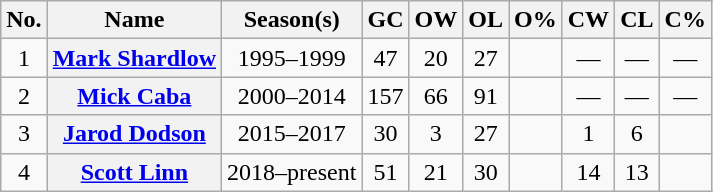<table class="wikitable sortable plainrowheaders" style="text-align:center">
<tr>
<th scope="col" class="unsortable">No.</th>
<th scope="col">Name</th>
<th scope="col">Season(s)</th>
<th scope="col">GC</th>
<th scope="col">OW</th>
<th scope="col">OL</th>
<th scope="col">O%</th>
<th scope="col">CW</th>
<th scope="col">CL</th>
<th scope="col">C%</th>
</tr>
<tr>
<td>1</td>
<th scope="row"><a href='#'>Mark Shardlow</a></th>
<td>1995–1999</td>
<td>47</td>
<td>20</td>
<td>27</td>
<td></td>
<td>—</td>
<td>—</td>
<td>—</td>
</tr>
<tr>
<td>2</td>
<th scope="row"><a href='#'>Mick Caba</a></th>
<td>2000–2014</td>
<td>157</td>
<td>66</td>
<td>91</td>
<td></td>
<td>—</td>
<td>—</td>
<td>—</td>
</tr>
<tr>
<td>3</td>
<th scope="row"><a href='#'>Jarod Dodson</a></th>
<td>2015–2017</td>
<td>30</td>
<td>3</td>
<td>27</td>
<td></td>
<td>1</td>
<td>6</td>
<td></td>
</tr>
<tr>
<td>4</td>
<th scope="row"><a href='#'>Scott Linn</a></th>
<td>2018–present</td>
<td>51</td>
<td>21</td>
<td>30</td>
<td></td>
<td>14</td>
<td>13</td>
<td></td>
</tr>
</table>
